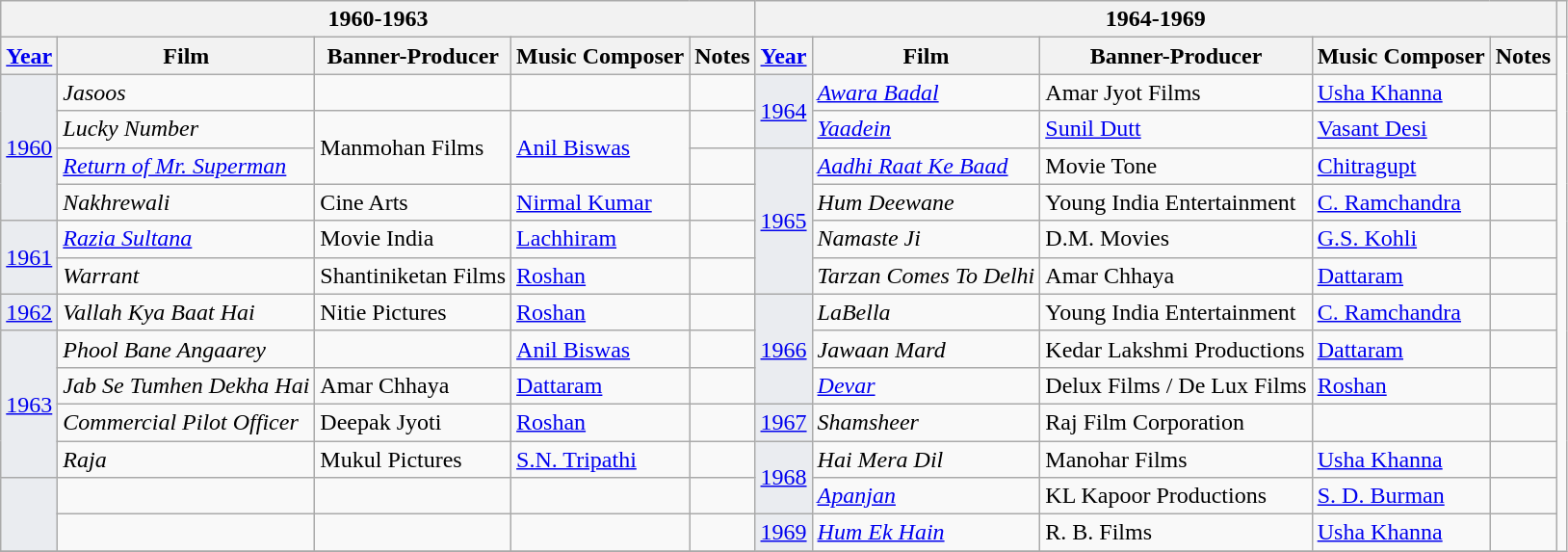<table class="wikitable sortable">
<tr>
<th colspan="5">1960-1963</th>
<th colspan="5">1964-1969</th>
<th></th>
</tr>
<tr>
<th style="max-width:2em"><a href='#'>Year</a></th>
<th>Film</th>
<th>Banner-Producer</th>
<th>Music Composer</th>
<th>Notes</th>
<th style="max-width:3em"><a href='#'>Year</a></th>
<th>Film</th>
<th>Banner-Producer</th>
<th>Music Composer</th>
<th>Notes</th>
</tr>
<tr>
<td rowspan="4" style="background:#EAECF0; color:black;"><a href='#'>1960</a></td>
<td><em>Jasoos</em></td>
<td></td>
<td></td>
<td></td>
<td rowspan="2" style="background:#EAECF0; color:black;"><a href='#'>1964</a></td>
<td><em><a href='#'>Awara Badal</a></em></td>
<td>Amar Jyot Films</td>
<td><a href='#'>Usha Khanna</a></td>
<td></td>
</tr>
<tr>
<td><em>Lucky Number</em></td>
<td rowspan="2">Manmohan Films</td>
<td rowspan="2"><a href='#'>Anil Biswas</a></td>
<td></td>
<td><em><a href='#'>Yaadein</a></em></td>
<td><a href='#'>Sunil Dutt</a></td>
<td><a href='#'>Vasant Desi</a></td>
<td></td>
</tr>
<tr>
<td><em><a href='#'>Return of Mr. Superman</a></em></td>
<td></td>
<td rowspan="4" style="background:#EAECF0; color:black;"><a href='#'>1965</a></td>
<td><em><a href='#'>Aadhi Raat Ke Baad</a></em></td>
<td>Movie Tone</td>
<td><a href='#'>Chitragupt</a></td>
<td></td>
</tr>
<tr>
<td><em>Nakhrewali</em></td>
<td>Cine Arts</td>
<td><a href='#'>Nirmal Kumar</a></td>
<td></td>
<td><em>Hum Deewane</em></td>
<td>Young India Entertainment</td>
<td><a href='#'>C. Ramchandra</a></td>
<td></td>
</tr>
<tr>
<td rowspan="2" style="background:#EAECF0; color:black;"><a href='#'>1961</a></td>
<td><em><a href='#'>Razia Sultana</a></em></td>
<td>Movie India</td>
<td><a href='#'>Lachhiram</a></td>
<td></td>
<td><em>Namaste Ji</em></td>
<td>D.M. Movies</td>
<td><a href='#'>G.S. Kohli</a></td>
<td></td>
</tr>
<tr>
<td><em>Warrant</em></td>
<td>Shantiniketan Films</td>
<td><a href='#'>Roshan</a></td>
<td></td>
<td><em>Tarzan Comes To Delhi</em></td>
<td>Amar Chhaya</td>
<td><a href='#'>Dattaram</a></td>
<td></td>
</tr>
<tr>
<td style="background:#EAECF0; color:black;"><a href='#'>1962</a></td>
<td><em>Vallah Kya Baat Hai</em></td>
<td>Nitie Pictures</td>
<td><a href='#'>Roshan</a></td>
<td></td>
<td rowspan="3" style="background:#EAECF0; color:black;"><a href='#'>1966</a></td>
<td><em>LaBella</em></td>
<td>Young India Entertainment</td>
<td><a href='#'>C. Ramchandra</a></td>
<td></td>
</tr>
<tr>
<td rowspan="4" style="background:#EAECF0; color:black;"><a href='#'>1963</a></td>
<td><em>Phool Bane Angaarey</em></td>
<td></td>
<td><a href='#'>Anil Biswas</a></td>
<td></td>
<td><em>Jawaan Mard</em></td>
<td>Kedar Lakshmi Productions</td>
<td><a href='#'>Dattaram</a></td>
<td></td>
</tr>
<tr>
<td><em>Jab Se Tumhen Dekha Hai</em></td>
<td>Amar Chhaya</td>
<td><a href='#'>Dattaram</a></td>
<td></td>
<td><em><a href='#'>Devar</a></em></td>
<td>Delux Films / De Lux Films</td>
<td><a href='#'>Roshan</a></td>
<td></td>
</tr>
<tr>
<td><em>Commercial Pilot Officer</em></td>
<td>Deepak Jyoti</td>
<td><a href='#'>Roshan</a></td>
<td></td>
<td style="background:#EAECF0; color:black;"><a href='#'>1967</a></td>
<td><em>Shamsheer</em></td>
<td>Raj Film Corporation</td>
<td></td>
<td></td>
</tr>
<tr>
<td><em>Raja</em></td>
<td>Mukul Pictures</td>
<td><a href='#'>S.N. Tripathi</a></td>
<td></td>
<td rowspan="2" style="background:#EAECF0; color:black;"><a href='#'>1968</a></td>
<td><em>Hai Mera Dil</em></td>
<td>Manohar Films</td>
<td><a href='#'>Usha Khanna</a></td>
<td></td>
</tr>
<tr>
<td rowspan="2" style="background:#EAECF0; color:black;"></td>
<td></td>
<td></td>
<td></td>
<td></td>
<td><em><a href='#'>Apanjan</a></em></td>
<td>KL Kapoor Productions</td>
<td><a href='#'>S. D. Burman</a></td>
<td></td>
</tr>
<tr>
<td></td>
<td></td>
<td></td>
<td></td>
<td style="background:#EAECF0; color:black;"><a href='#'>1969</a></td>
<td><em><a href='#'>Hum Ek Hain</a></em></td>
<td>R. B. Films</td>
<td><a href='#'>Usha Khanna</a></td>
<td></td>
</tr>
<tr>
</tr>
</table>
